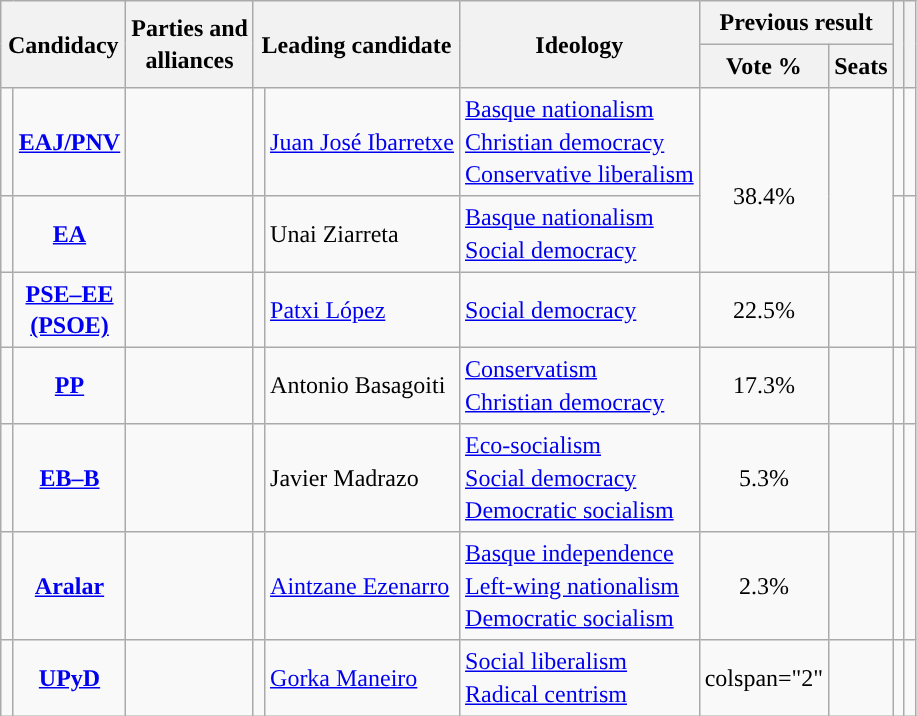<table class="wikitable" style="line-height:1.35em; text-align:left;">
<tr>
<th colspan="2" rowspan="2">Candidacy</th>
<th rowspan="2">Parties and<br>alliances</th>
<th colspan="2" rowspan="2">Leading candidate</th>
<th rowspan="2">Ideology</th>
<th colspan="2">Previous result</th>
<th rowspan="2"></th>
<th rowspan="2"></th>
</tr>
<tr>
<th>Vote %</th>
<th>Seats</th>
</tr>
<tr>
<td width="1" style="color:inherit;background:"></td>
<td align="center"><strong><a href='#'>EAJ/PNV</a></strong></td>
<td></td>
<td></td>
<td><a href='#'>Juan José Ibarretxe</a></td>
<td><a href='#'>Basque nationalism</a><br><a href='#'>Christian democracy</a><br><a href='#'>Conservative liberalism</a></td>
<td rowspan="2" align="center"><br>38.4%<br></td>
<td rowspan="2"></td>
<td></td>
<td><br></td>
</tr>
<tr>
<td style="color:inherit;background:"></td>
<td align="center"><strong><a href='#'>EA</a></strong></td>
<td></td>
<td></td>
<td>Unai Ziarreta</td>
<td><a href='#'>Basque nationalism</a><br><a href='#'>Social democracy</a></td>
<td></td>
<td><br></td>
</tr>
<tr>
<td style="color:inherit;background:"></td>
<td align="center"><strong><a href='#'>PSE–EE<br>(PSOE)</a></strong></td>
<td></td>
<td></td>
<td><a href='#'>Patxi López</a></td>
<td><a href='#'>Social democracy</a></td>
<td align="center">22.5%</td>
<td></td>
<td></td>
<td><br></td>
</tr>
<tr>
<td style="color:inherit;background:"></td>
<td align="center"><strong><a href='#'>PP</a></strong></td>
<td></td>
<td></td>
<td>Antonio Basagoiti</td>
<td><a href='#'>Conservatism</a><br><a href='#'>Christian democracy</a></td>
<td align="center">17.3%</td>
<td></td>
<td></td>
<td><br></td>
</tr>
<tr>
<td style="color:inherit;background:"></td>
<td align="center"><strong><a href='#'>EB–B</a></strong></td>
<td></td>
<td></td>
<td>Javier Madrazo</td>
<td><a href='#'>Eco-socialism</a><br><a href='#'>Social democracy</a><br><a href='#'>Democratic socialism</a></td>
<td align="center">5.3%</td>
<td></td>
<td></td>
<td></td>
</tr>
<tr>
<td style="color:inherit;background:"></td>
<td align="center"><strong><a href='#'>Aralar</a></strong></td>
<td></td>
<td></td>
<td><a href='#'>Aintzane Ezenarro</a></td>
<td><a href='#'>Basque independence</a><br><a href='#'>Left-wing nationalism</a><br><a href='#'>Democratic socialism</a></td>
<td align="center">2.3%</td>
<td></td>
<td></td>
<td></td>
</tr>
<tr>
<td style="color:inherit;background:"></td>
<td align="center"><strong><a href='#'>UPyD</a></strong></td>
<td></td>
<td></td>
<td><a href='#'>Gorka Maneiro</a></td>
<td><a href='#'>Social liberalism</a><br><a href='#'>Radical centrism</a></td>
<td>colspan="2" </td>
<td></td>
<td></td>
</tr>
</table>
